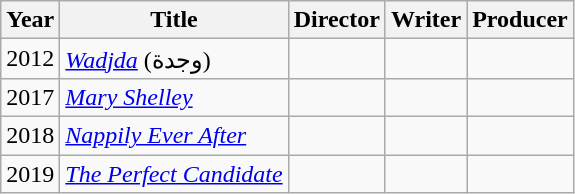<table class="wikitable">
<tr>
<th>Year</th>
<th>Title</th>
<th>Director</th>
<th>Writer</th>
<th>Producer</th>
</tr>
<tr>
<td>2012</td>
<td><em><a href='#'>Wadjda</a></em> (وجدة)</td>
<td></td>
<td></td>
<td></td>
</tr>
<tr>
<td>2017</td>
<td><em><a href='#'>Mary Shelley</a></em></td>
<td></td>
<td></td>
<td></td>
</tr>
<tr>
<td>2018</td>
<td><em><a href='#'>Nappily Ever After</a></em></td>
<td></td>
<td></td>
<td></td>
</tr>
<tr>
<td>2019</td>
<td><em><a href='#'>The Perfect Candidate</a></em></td>
<td></td>
<td></td>
<td></td>
</tr>
</table>
